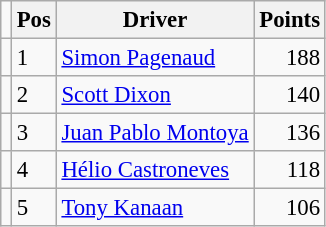<table class="wikitable" style="font-size: 95%;">
<tr>
<td></td>
<th>Pos</th>
<th>Driver</th>
<th>Points</th>
</tr>
<tr>
<td align="left"></td>
<td>1</td>
<td> <a href='#'>Simon Pagenaud</a></td>
<td align="right">188</td>
</tr>
<tr>
<td align="left"></td>
<td>2</td>
<td> <a href='#'>Scott Dixon</a></td>
<td align="right">140</td>
</tr>
<tr>
<td align="left"></td>
<td>3</td>
<td> <a href='#'>Juan Pablo Montoya</a></td>
<td align="right">136</td>
</tr>
<tr>
<td align="left"></td>
<td>4</td>
<td> <a href='#'>Hélio Castroneves</a></td>
<td align="right">118</td>
</tr>
<tr>
<td align="left"></td>
<td>5</td>
<td> <a href='#'>Tony Kanaan</a></td>
<td align="right">106</td>
</tr>
</table>
